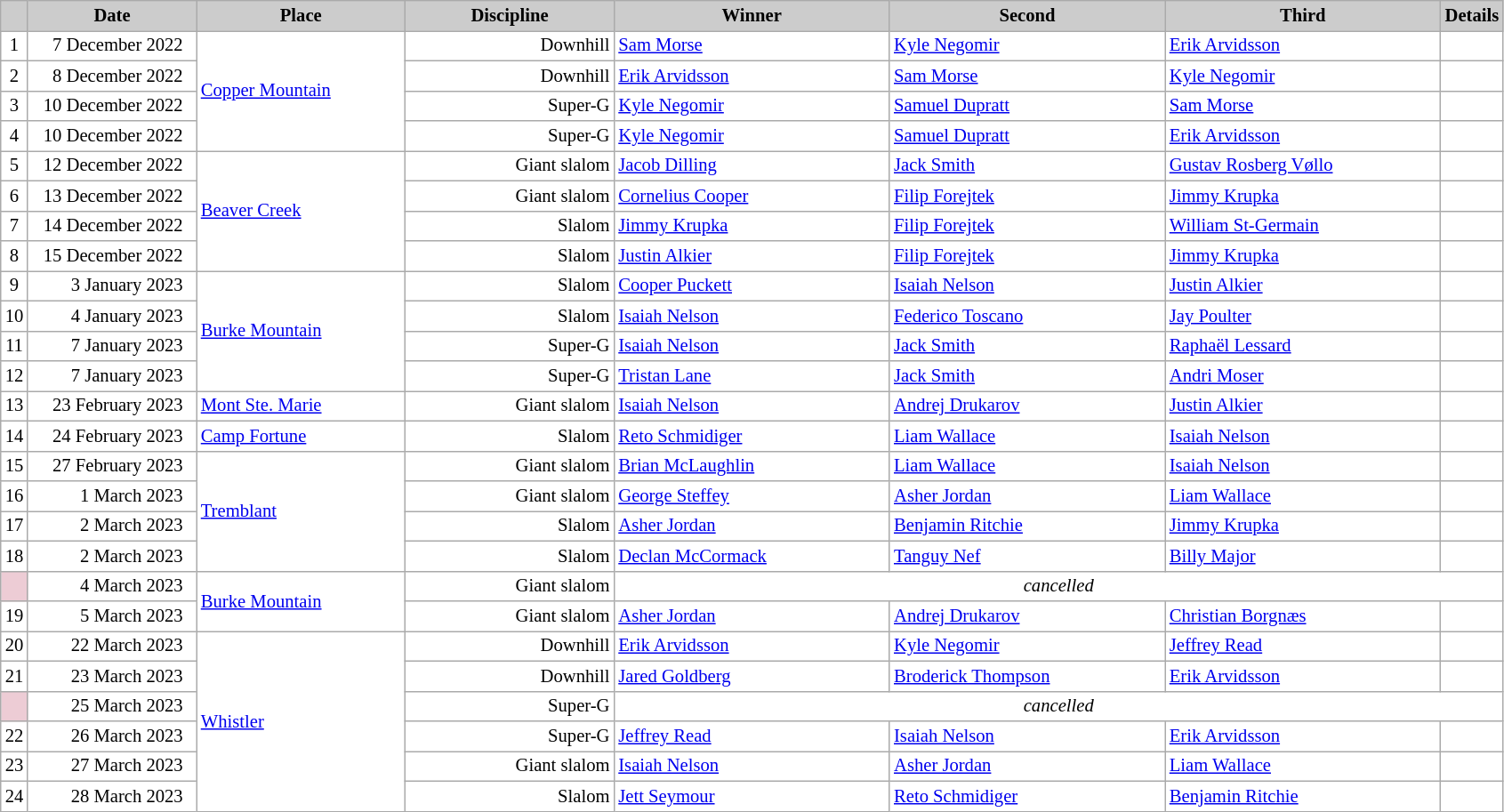<table class="wikitable plainrowheaders" style="background:#fff; font-size:86%; line-height:16px; border:grey solid 1px; border-collapse:collapse;">
<tr style="background:#ccc; text-align:center;">
<th scope="col" style="background:#ccc; width=30 px;"></th>
<th scope="col" style="background:#ccc; width:120px;">Date</th>
<th scope="col" style="background:#ccc; width:150px;">Place</th>
<th scope="col" style="background:#ccc; width:150px;">Discipline</th>
<th scope="col" style="background:#ccc; width:200px;">Winner</th>
<th scope="col" style="background:#ccc; width:200px;">Second</th>
<th scope="col" style="background:#ccc; width:200px;">Third</th>
<th scope="col" style="background:#ccc; width:10px;">Details</th>
</tr>
<tr>
<td align=center>1</td>
<td align=right>7 December 2022  </td>
<td rowspan=4> <a href='#'>Copper Mountain</a></td>
<td align=right>Downhill</td>
<td> <a href='#'>Sam Morse</a></td>
<td> <a href='#'>Kyle Negomir</a></td>
<td> <a href='#'>Erik Arvidsson</a></td>
<td></td>
</tr>
<tr>
<td align=center>2</td>
<td align=right>8 December 2022  </td>
<td align=right>Downhill</td>
<td> <a href='#'>Erik Arvidsson</a></td>
<td> <a href='#'>Sam Morse</a></td>
<td> <a href='#'>Kyle Negomir</a></td>
<td></td>
</tr>
<tr>
<td align=center>3</td>
<td align=right>10 December 2022  </td>
<td align=right>Super-G</td>
<td> <a href='#'>Kyle Negomir</a></td>
<td> <a href='#'>Samuel Dupratt</a></td>
<td> <a href='#'>Sam Morse</a></td>
<td></td>
</tr>
<tr>
<td align=center>4</td>
<td align=right>10 December 2022  </td>
<td align=right>Super-G</td>
<td> <a href='#'>Kyle Negomir</a></td>
<td> <a href='#'>Samuel Dupratt</a></td>
<td> <a href='#'>Erik Arvidsson</a></td>
<td></td>
</tr>
<tr>
<td align=center>5</td>
<td align=right>12 December 2022  </td>
<td rowspan=4> <a href='#'>Beaver Creek</a></td>
<td align=right>Giant slalom</td>
<td> <a href='#'>Jacob Dilling</a></td>
<td> <a href='#'>Jack Smith</a></td>
<td> <a href='#'>Gustav Rosberg Vøllo</a></td>
<td></td>
</tr>
<tr>
<td align=center>6</td>
<td align=right>13 December 2022  </td>
<td align=right>Giant slalom</td>
<td> <a href='#'>Cornelius Cooper</a></td>
<td> <a href='#'>Filip Forejtek</a></td>
<td> <a href='#'>Jimmy Krupka</a></td>
<td></td>
</tr>
<tr>
<td align=center>7</td>
<td align=right>14 December 2022  </td>
<td align=right>Slalom</td>
<td> <a href='#'>Jimmy Krupka</a></td>
<td> <a href='#'>Filip Forejtek</a></td>
<td> <a href='#'>William St-Germain</a></td>
<td></td>
</tr>
<tr>
<td align=center>8</td>
<td align=right>15 December 2022  </td>
<td align=right>Slalom</td>
<td> <a href='#'>Justin Alkier</a></td>
<td> <a href='#'>Filip Forejtek</a></td>
<td> <a href='#'>Jimmy Krupka</a></td>
<td></td>
</tr>
<tr>
<td align=center>9</td>
<td align=right>3 January 2023  </td>
<td rowspan=4> <a href='#'>Burke Mountain</a></td>
<td align=right>Slalom</td>
<td> <a href='#'>Cooper Puckett</a></td>
<td> <a href='#'>Isaiah Nelson</a></td>
<td> <a href='#'>Justin Alkier</a></td>
<td></td>
</tr>
<tr>
<td align=center>10</td>
<td align=right>4 January 2023  </td>
<td align=right>Slalom</td>
<td> <a href='#'>Isaiah Nelson</a></td>
<td> <a href='#'>Federico Toscano</a></td>
<td> <a href='#'>Jay Poulter</a></td>
<td></td>
</tr>
<tr>
<td align=center>11</td>
<td align=right>7 January 2023  </td>
<td align=right>Super-G</td>
<td> <a href='#'>Isaiah Nelson</a></td>
<td> <a href='#'>Jack Smith</a></td>
<td> <a href='#'>Raphaël Lessard</a></td>
<td></td>
</tr>
<tr>
<td align=center>12</td>
<td align=right>7 January 2023  </td>
<td align=right>Super-G</td>
<td> <a href='#'>Tristan Lane</a></td>
<td> <a href='#'>Jack Smith</a></td>
<td> <a href='#'>Andri Moser</a></td>
<td></td>
</tr>
<tr>
<td align=center>13</td>
<td align=right>23 February 2023  </td>
<td> <a href='#'>Mont Ste. Marie</a></td>
<td align=right>Giant slalom</td>
<td> <a href='#'>Isaiah Nelson</a></td>
<td> <a href='#'>Andrej Drukarov</a></td>
<td> <a href='#'>Justin Alkier</a></td>
<td></td>
</tr>
<tr>
<td align=center>14</td>
<td align=right>24 February 2023  </td>
<td> <a href='#'>Camp Fortune</a></td>
<td align=right>Slalom</td>
<td> <a href='#'>Reto Schmidiger</a></td>
<td> <a href='#'>Liam Wallace</a></td>
<td> <a href='#'>Isaiah Nelson</a></td>
<td></td>
</tr>
<tr>
<td align=center>15</td>
<td align=right>27 February 2023  </td>
<td rowspan=4> <a href='#'>Tremblant</a></td>
<td align=right>Giant slalom</td>
<td> <a href='#'>Brian McLaughlin</a></td>
<td> <a href='#'>Liam Wallace</a></td>
<td> <a href='#'>Isaiah Nelson</a></td>
<td></td>
</tr>
<tr>
<td align=center>16</td>
<td align=right>1 March 2023  </td>
<td align=right>Giant slalom</td>
<td> <a href='#'>George Steffey</a></td>
<td> <a href='#'>Asher Jordan</a></td>
<td> <a href='#'>Liam Wallace</a></td>
<td></td>
</tr>
<tr>
<td align=center>17</td>
<td align=right>2 March 2023  </td>
<td align=right>Slalom</td>
<td> <a href='#'>Asher Jordan</a></td>
<td> <a href='#'>Benjamin Ritchie</a></td>
<td> <a href='#'>Jimmy Krupka</a></td>
<td></td>
</tr>
<tr>
<td align=center>18</td>
<td align=right>2 March 2023  </td>
<td align=right>Slalom</td>
<td> <a href='#'>Declan McCormack</a></td>
<td> <a href='#'>Tanguy Nef</a></td>
<td> <a href='#'>Billy Major</a></td>
<td></td>
</tr>
<tr>
<td bgcolor="EDCCD5"></td>
<td align=right>4 March 2023  </td>
<td rowspan=2> <a href='#'>Burke Mountain</a></td>
<td align=right>Giant slalom</td>
<td colspan=4 align=center><em>cancelled</em></td>
</tr>
<tr>
<td align=center>19</td>
<td align=right>5 March 2023  </td>
<td align=right>Giant slalom</td>
<td> <a href='#'>Asher Jordan</a></td>
<td> <a href='#'>Andrej Drukarov</a></td>
<td> <a href='#'>Christian Borgnæs</a></td>
<td></td>
</tr>
<tr>
<td align=center>20</td>
<td align=right>22 March 2023  </td>
<td rowspan=6> <a href='#'>Whistler</a></td>
<td align=right>Downhill</td>
<td> <a href='#'>Erik Arvidsson</a></td>
<td> <a href='#'>Kyle Negomir</a></td>
<td> <a href='#'>Jeffrey Read</a></td>
<td></td>
</tr>
<tr>
<td align=center>21</td>
<td align=right>23 March 2023  </td>
<td align=right>Downhill</td>
<td> <a href='#'>Jared Goldberg</a></td>
<td> <a href='#'>Broderick Thompson</a></td>
<td> <a href='#'>Erik Arvidsson</a></td>
<td></td>
</tr>
<tr>
<td bgcolor="EDCCD5"></td>
<td align=right>25 March 2023  </td>
<td align=right>Super-G</td>
<td colspan=4 align=center><em>cancelled</em></td>
</tr>
<tr>
<td align=center>22</td>
<td align=right>26 March 2023  </td>
<td align=right>Super-G</td>
<td> <a href='#'>Jeffrey Read</a></td>
<td> <a href='#'>Isaiah Nelson</a></td>
<td> <a href='#'>Erik Arvidsson</a></td>
<td></td>
</tr>
<tr>
<td align=center>23</td>
<td align=right>27 March 2023  </td>
<td align=right>Giant slalom</td>
<td> <a href='#'>Isaiah Nelson</a></td>
<td> <a href='#'>Asher Jordan</a></td>
<td> <a href='#'>Liam Wallace</a></td>
<td></td>
</tr>
<tr>
<td align=center>24</td>
<td align=right>28 March 2023  </td>
<td align=right>Slalom</td>
<td> <a href='#'>Jett Seymour</a></td>
<td> <a href='#'>Reto Schmidiger</a></td>
<td> <a href='#'>Benjamin Ritchie</a></td>
<td></td>
</tr>
</table>
